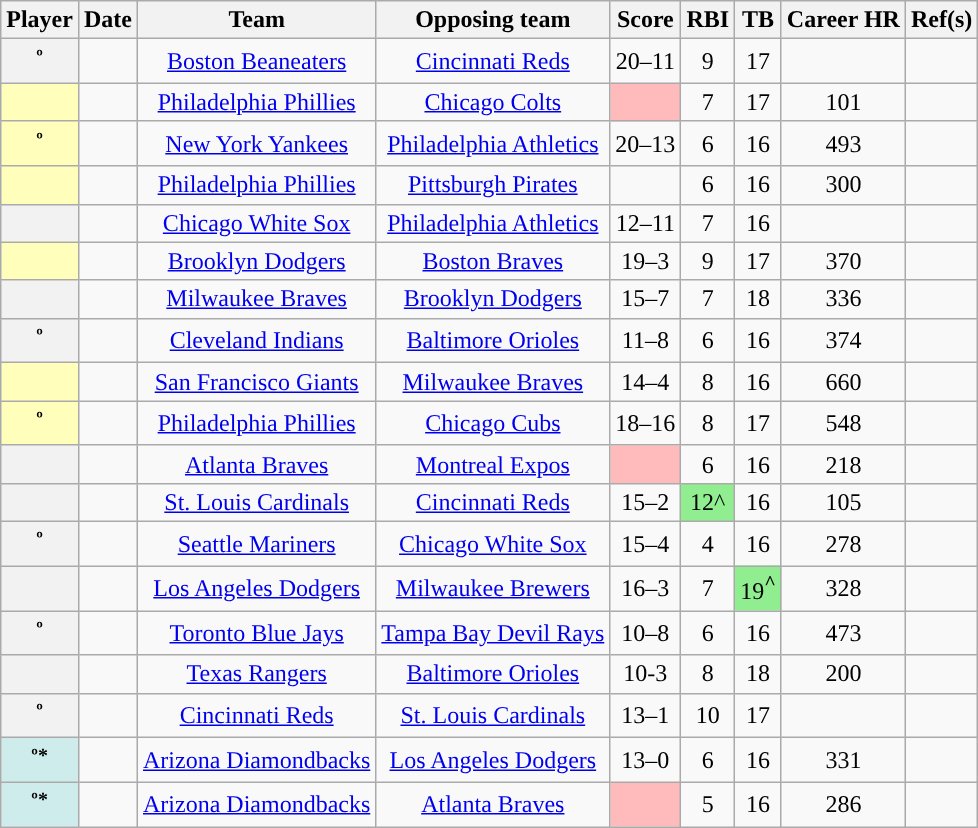<table class="wikitable sortable plainrowheaders" style="text-align:center">
<tr>
<th scope="col">Player</th>
<th scope="col">Date</th>
<th scope="col">Team</th>
<th scope="col">Opposing team</th>
<th scope="col">Score</th>
<th scope="col">RBI</th>
<th scope="col">TB</th>
<th scope="col">Career HR</th>
<th scope="col" class="unsortable">Ref(s)</th>
</tr>
<tr>
<th scope="row" style="text-align:center"><sup>º</sup></th>
<td></td>
<td><a href='#'>Boston Beaneaters</a></td>
<td><a href='#'>Cincinnati Reds</a></td>
<td>20–11</td>
<td>9</td>
<td>17</td>
<td></td>
<td></td>
</tr>
<tr>
<th scope="row" style="text-align:center; background-color: #ffffbb"></th>
<td></td>
<td><a href='#'>Philadelphia Phillies</a></td>
<td><a href='#'>Chicago Colts</a></td>
<td bgcolor="#ffbbbb"></td>
<td>7</td>
<td>17</td>
<td>101</td>
<td></td>
</tr>
<tr>
<th scope="row" style="text-align:center; background-color: #ffffbb"><sup>º</sup></th>
<td></td>
<td><a href='#'>New York Yankees</a></td>
<td><a href='#'>Philadelphia Athletics</a></td>
<td>20–13</td>
<td>6</td>
<td>16</td>
<td>493</td>
<td></td>
</tr>
<tr>
<th scope="row" style="text-align:center; background-color: #ffffbb"></th>
<td></td>
<td><a href='#'>Philadelphia Phillies</a></td>
<td><a href='#'>Pittsburgh Pirates</a></td>
<td></td>
<td>6</td>
<td>16</td>
<td>300</td>
<td></td>
</tr>
<tr>
<th scope="row" style="text-align:center"></th>
<td></td>
<td><a href='#'>Chicago White Sox</a></td>
<td><a href='#'>Philadelphia Athletics</a></td>
<td>12–11</td>
<td>7</td>
<td>16</td>
<td></td>
<td></td>
</tr>
<tr>
<th scope="row" style="text-align:center; background-color: #ffffbb"></th>
<td></td>
<td><a href='#'>Brooklyn Dodgers</a></td>
<td><a href='#'>Boston Braves</a></td>
<td>19–3</td>
<td>9</td>
<td>17</td>
<td>370</td>
<td></td>
</tr>
<tr>
<th scope="row" style="text-align:center"></th>
<td></td>
<td><a href='#'>Milwaukee Braves</a></td>
<td><a href='#'>Brooklyn Dodgers</a></td>
<td>15–7</td>
<td>7</td>
<td>18</td>
<td>336</td>
<td></td>
</tr>
<tr>
<th scope="row" style="text-align:center"><sup>º</sup></th>
<td></td>
<td><a href='#'>Cleveland Indians</a></td>
<td><a href='#'>Baltimore Orioles</a></td>
<td>11–8</td>
<td>6</td>
<td>16</td>
<td>374</td>
<td></td>
</tr>
<tr>
<th scope="row" style="text-align:center; background-color: #ffffbb"></th>
<td></td>
<td><a href='#'>San Francisco Giants</a></td>
<td><a href='#'>Milwaukee Braves</a></td>
<td>14–4</td>
<td>8</td>
<td>16</td>
<td>660</td>
<td></td>
</tr>
<tr>
<th scope="row" style="text-align:center; background-color: #ffffbb"><sup>º</sup></th>
<td></td>
<td><a href='#'>Philadelphia Phillies</a></td>
<td><a href='#'>Chicago Cubs</a></td>
<td>18–16</td>
<td>8</td>
<td>17</td>
<td>548</td>
<td></td>
</tr>
<tr>
<th scope="row" style="text-align:center"></th>
<td></td>
<td><a href='#'>Atlanta Braves</a></td>
<td><a href='#'>Montreal Expos</a></td>
<td bgcolor="#ffbbbb"></td>
<td>6</td>
<td>16</td>
<td>218</td>
<td></td>
</tr>
<tr>
<th scope="row" style="text-align:center"></th>
<td></td>
<td><a href='#'>St. Louis Cardinals</a></td>
<td><a href='#'>Cincinnati Reds</a></td>
<td>15–2</td>
<td bgcolor=lightgreen>12^</td>
<td>16</td>
<td>105</td>
<td></td>
</tr>
<tr>
<th scope="row" style="text-align:center"><sup>º</sup></th>
<td></td>
<td><a href='#'>Seattle Mariners</a></td>
<td><a href='#'>Chicago White Sox</a></td>
<td>15–4</td>
<td>4</td>
<td>16</td>
<td>278</td>
<td></td>
</tr>
<tr>
<th scope="row" style="text-align:center"></th>
<td></td>
<td><a href='#'>Los Angeles Dodgers</a></td>
<td><a href='#'>Milwaukee Brewers</a></td>
<td>16–3</td>
<td>7</td>
<td bgcolor=lightgreen>19<strong><sup>^</sup></strong></td>
<td>328</td>
<td></td>
</tr>
<tr>
<th scope="row" style="text-align:center"><sup>º</sup></th>
<td></td>
<td><a href='#'>Toronto Blue Jays</a></td>
<td><a href='#'>Tampa Bay Devil Rays</a></td>
<td>10–8</td>
<td>6</td>
<td>16</td>
<td>473</td>
<td></td>
</tr>
<tr>
<th scope="row" style="text-align:center;"></th>
<td></td>
<td><a href='#'>Texas Rangers</a></td>
<td><a href='#'>Baltimore Orioles</a></td>
<td>10-3</td>
<td>8</td>
<td>18</td>
<td>200</td>
<td></td>
</tr>
<tr>
<th scope="row" style="text-align:center;"><sup>º</sup></th>
<td></td>
<td><a href='#'>Cincinnati Reds</a></td>
<td><a href='#'>St. Louis Cardinals</a></td>
<td>13–1</td>
<td>10</td>
<td>17</td>
<td></td>
<td></td>
</tr>
<tr>
<th scope="row" style="text-align:center; background-color:#CFECEC;"><sup>º*</sup></th>
<td></td>
<td><a href='#'>Arizona Diamondbacks</a></td>
<td><a href='#'>Los Angeles Dodgers</a></td>
<td>13–0</td>
<td>6</td>
<td>16</td>
<td>331</td>
<td></td>
</tr>
<tr>
<th scope="row" style="text-align:center; background-color:#CFECEC;"><sup>º*</sup></th>
<td></td>
<td><a href='#'>Arizona Diamondbacks</a></td>
<td><a href='#'>Atlanta Braves</a></td>
<td bgcolor="#ffbbbb"></td>
<td>5</td>
<td>16</td>
<td>286</td>
<td></td>
</tr>
</table>
